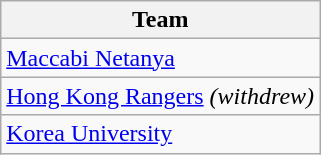<table class="wikitable" style="text-align:left">
<tr>
<th>Team</th>
</tr>
<tr>
<td> <a href='#'>Maccabi Netanya</a></td>
</tr>
<tr>
<td> <a href='#'>Hong Kong Rangers</a> <em>(withdrew)</em></td>
</tr>
<tr>
<td> <a href='#'>Korea University</a></td>
</tr>
</table>
